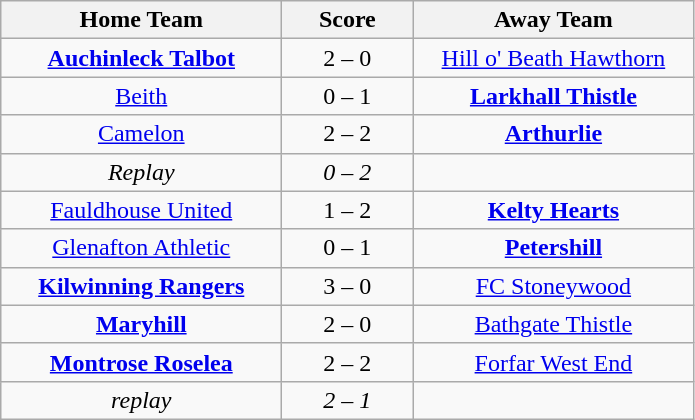<table class="wikitable" style="text-align: center">
<tr>
<th width=180>Home Team</th>
<th width=80>Score</th>
<th width=180>Away Team</th>
</tr>
<tr>
<td><strong><a href='#'>Auchinleck Talbot</a></strong></td>
<td>2 – 0</td>
<td><a href='#'>Hill o' Beath Hawthorn</a></td>
</tr>
<tr>
<td><a href='#'>Beith</a></td>
<td>0 – 1</td>
<td><strong><a href='#'>Larkhall Thistle</a></strong></td>
</tr>
<tr>
<td><a href='#'>Camelon</a></td>
<td>2 – 2</td>
<td><strong><a href='#'>Arthurlie</a></strong></td>
</tr>
<tr>
<td><em>Replay</em></td>
<td><em>0 – 2</em></td>
<td></td>
</tr>
<tr>
<td><a href='#'>Fauldhouse United</a></td>
<td>1 – 2</td>
<td><strong><a href='#'>Kelty Hearts</a></strong></td>
</tr>
<tr>
<td><a href='#'>Glenafton Athletic</a></td>
<td>0 – 1</td>
<td><strong><a href='#'>Petershill</a></strong></td>
</tr>
<tr>
<td><strong><a href='#'>Kilwinning Rangers</a></strong></td>
<td>3 – 0</td>
<td><a href='#'>FC Stoneywood</a></td>
</tr>
<tr>
<td><strong><a href='#'>Maryhill</a></strong></td>
<td>2 – 0</td>
<td><a href='#'>Bathgate Thistle</a></td>
</tr>
<tr>
<td><strong><a href='#'>Montrose Roselea</a></strong></td>
<td>2 – 2</td>
<td><a href='#'>Forfar West End</a></td>
</tr>
<tr>
<td><em>replay</em></td>
<td><em>2 – 1</em></td>
<td></td>
</tr>
</table>
